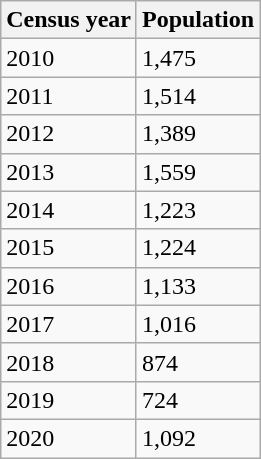<table class="wikitable">
<tr>
<th>Census year</th>
<th>Population</th>
</tr>
<tr>
<td>2010</td>
<td>1,475</td>
</tr>
<tr>
<td>2011</td>
<td>1,514</td>
</tr>
<tr>
<td>2012</td>
<td>1,389</td>
</tr>
<tr>
<td>2013</td>
<td>1,559</td>
</tr>
<tr>
<td>2014</td>
<td>1,223</td>
</tr>
<tr>
<td>2015</td>
<td>1,224</td>
</tr>
<tr>
<td>2016</td>
<td>1,133</td>
</tr>
<tr>
<td>2017</td>
<td>1,016</td>
</tr>
<tr>
<td>2018</td>
<td>874</td>
</tr>
<tr>
<td>2019</td>
<td>724</td>
</tr>
<tr>
<td>2020</td>
<td>1,092</td>
</tr>
</table>
